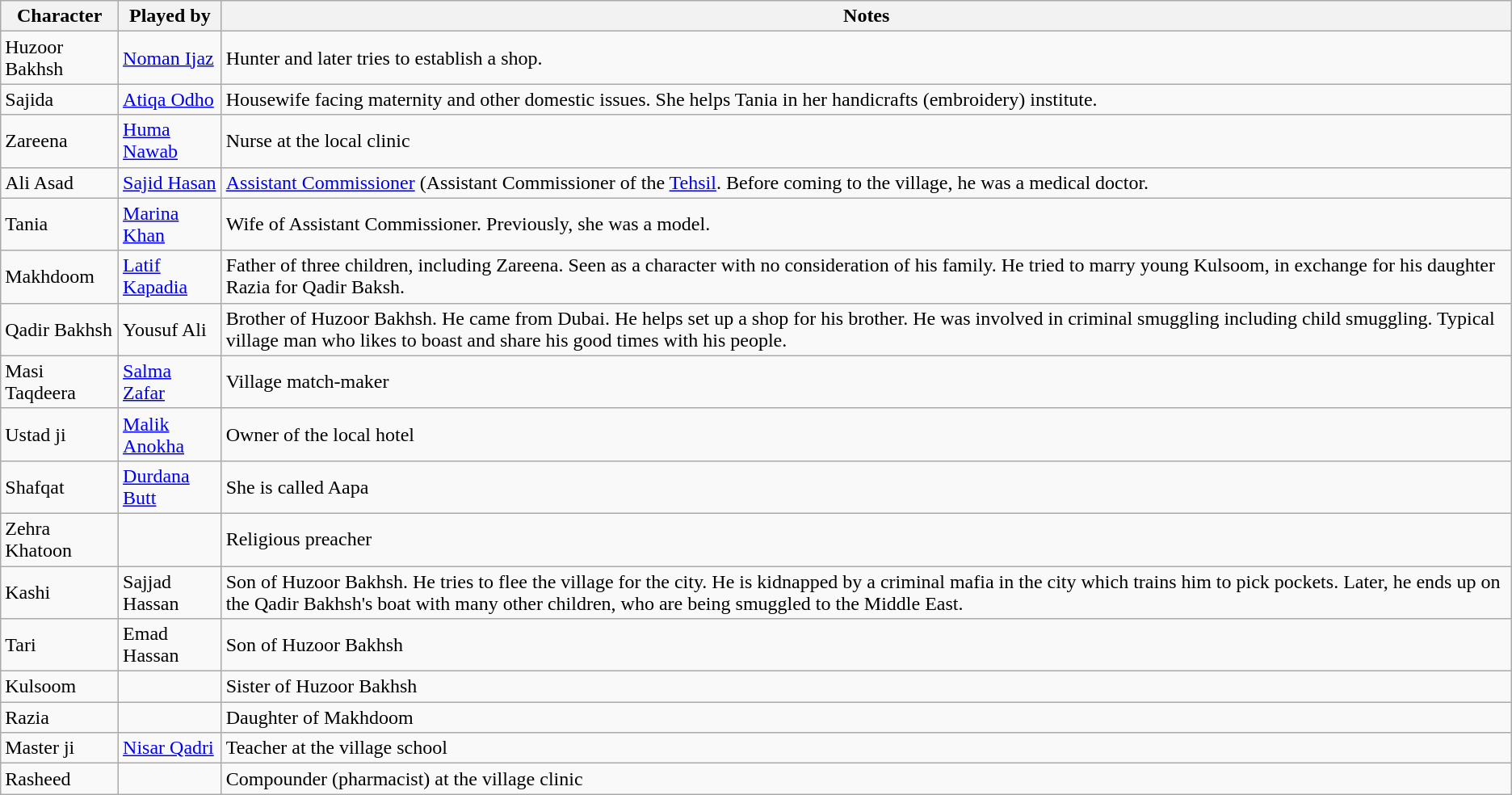<table class="wikitable">
<tr>
<th>Character</th>
<th>Played by</th>
<th>Notes</th>
</tr>
<tr>
<td>Huzoor Bakhsh</td>
<td><a href='#'>Noman Ijaz</a></td>
<td>Hunter and later tries to establish a shop.</td>
</tr>
<tr>
<td>Sajida</td>
<td><a href='#'>Atiqa Odho</a></td>
<td>Housewife facing maternity and other domestic issues. She helps Tania in her handicrafts (embroidery) institute.</td>
</tr>
<tr>
<td>Zareena</td>
<td><a href='#'>Huma Nawab</a></td>
<td>Nurse at the local clinic</td>
</tr>
<tr>
<td>Ali Asad</td>
<td><a href='#'>Sajid Hasan</a></td>
<td><a href='#'>Assistant Commissioner</a> (Assistant Commissioner of the <a href='#'>Tehsil</a>. Before coming to the village, he was a medical doctor.</td>
</tr>
<tr>
<td>Tania</td>
<td><a href='#'>Marina Khan</a></td>
<td>Wife of Assistant Commissioner. Previously, she was a model.</td>
</tr>
<tr>
<td>Makhdoom</td>
<td><a href='#'>Latif Kapadia</a></td>
<td>Father of three children, including Zareena. Seen as a character with no consideration of his family. He tried to marry young Kulsoom, in exchange for his daughter Razia for Qadir Baksh.</td>
</tr>
<tr>
<td>Qadir Bakhsh</td>
<td>Yousuf Ali</td>
<td>Brother of Huzoor Bakhsh. He came from Dubai. He helps set up a shop for his brother. He was involved in criminal smuggling including child smuggling. Typical village man who likes to boast and share his good times with his people.</td>
</tr>
<tr>
<td>Masi Taqdeera</td>
<td><a href='#'>Salma Zafar</a></td>
<td>Village match-maker</td>
</tr>
<tr>
<td>Ustad ji</td>
<td><a href='#'>Malik Anokha</a></td>
<td>Owner of the local hotel</td>
</tr>
<tr>
<td>Shafqat</td>
<td><a href='#'>Durdana Butt</a></td>
<td>She is called Aapa</td>
</tr>
<tr>
<td>Zehra Khatoon</td>
<td></td>
<td>Religious preacher</td>
</tr>
<tr>
<td>Kashi</td>
<td>Sajjad Hassan</td>
<td>Son of Huzoor Bakhsh. He tries to flee the village for the city. He is kidnapped by a criminal mafia in the city which trains him to pick pockets. Later, he ends up on the Qadir Bakhsh's boat with many other children, who are being smuggled to the Middle East.</td>
</tr>
<tr>
<td>Tari</td>
<td>Emad Hassan</td>
<td>Son of Huzoor Bakhsh</td>
</tr>
<tr>
<td>Kulsoom</td>
<td></td>
<td>Sister of Huzoor Bakhsh</td>
</tr>
<tr>
<td>Razia</td>
<td></td>
<td>Daughter of Makhdoom</td>
</tr>
<tr>
<td>Master ji</td>
<td><a href='#'>Nisar Qadri</a></td>
<td>Teacher at the village school</td>
</tr>
<tr>
<td>Rasheed</td>
<td></td>
<td>Compounder (pharmacist) at the village clinic</td>
</tr>
</table>
